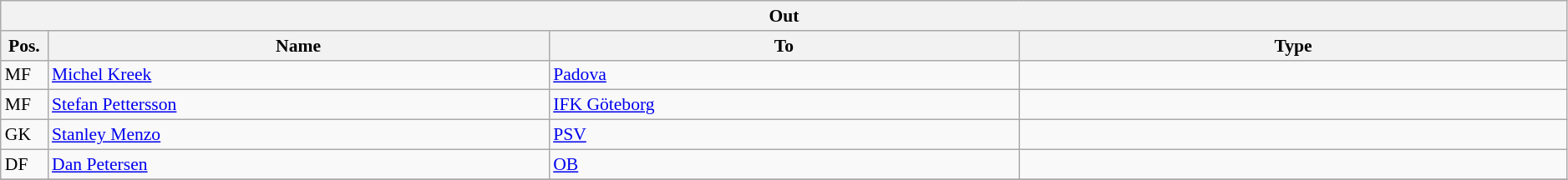<table class="wikitable" style="font-size:90%;width:99%;">
<tr>
<th colspan="4">Out</th>
</tr>
<tr>
<th width=3%>Pos.</th>
<th width=32%>Name</th>
<th width=30%>To</th>
<th width=35%>Type</th>
</tr>
<tr>
<td>MF</td>
<td><a href='#'>Michel Kreek</a></td>
<td><a href='#'>Padova</a></td>
<td></td>
</tr>
<tr>
<td>MF</td>
<td><a href='#'>Stefan Pettersson</a></td>
<td><a href='#'>IFK Göteborg</a></td>
<td></td>
</tr>
<tr>
<td>GK</td>
<td><a href='#'>Stanley Menzo</a></td>
<td><a href='#'>PSV</a></td>
<td></td>
</tr>
<tr>
<td>DF</td>
<td><a href='#'>Dan Petersen</a></td>
<td><a href='#'>OB</a></td>
<td></td>
</tr>
<tr>
</tr>
</table>
